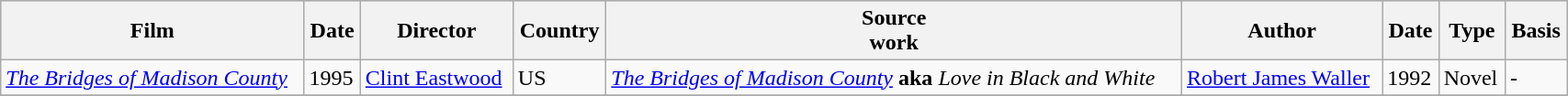<table class="wikitable" style=width:90%>
<tr bgcolor="#CCCCCC">
<th>Film</th>
<th>Date</th>
<th>Director</th>
<th>Country</th>
<th>Source<br>work</th>
<th>Author</th>
<th>Date</th>
<th>Type</th>
<th>Basis</th>
</tr>
<tr>
<td><em><a href='#'>The Bridges of Madison County</a></em></td>
<td>1995</td>
<td><a href='#'>Clint Eastwood</a></td>
<td>US</td>
<td><em><a href='#'>The Bridges of Madison County</a></em> <strong>aka</strong> <em>Love in Black and White</em></td>
<td><a href='#'>Robert James Waller</a></td>
<td>1992</td>
<td>Novel</td>
<td>-</td>
</tr>
<tr>
</tr>
</table>
